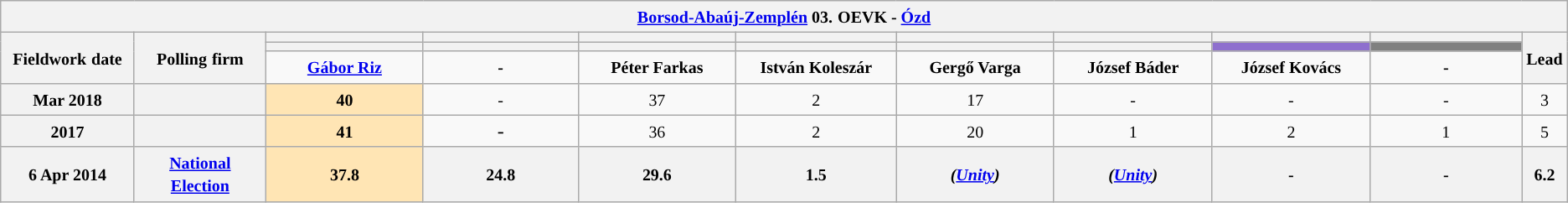<table class="wikitable mw-collapsible mw-collapsed" style="text-align:center">
<tr>
<th colspan="11" style="width: 980pt;"><small><a href='#'>Borsod-Abaúj-Zemplén</a> 03.</small> <small>OEVK - <a href='#'>Ózd</a></small></th>
</tr>
<tr>
<th rowspan="3" style="width: 80pt;"><small>Fieldwork</small> <small>date</small></th>
<th rowspan="3" style="width: 80pt;"><strong><small>Polling</small> <small>firm</small></strong></th>
<th style="width: 100pt;"><small></small></th>
<th style="width: 100pt;"><small> </small></th>
<th style="width: 100pt;"></th>
<th style="width: 100pt;"></th>
<th style="width: 100pt;"></th>
<th style="width: 100pt;"></th>
<th style="width: 100pt;"></th>
<th style="width: 100pt;"></th>
<th rowspan="3" style="width: 20pt;"><small>Lead</small></th>
</tr>
<tr>
<th style="color:inherit;background:"></th>
<th style="color:inherit;background:"></th>
<th style="color:inherit;background:"></th>
<th style="color:inherit;background:"></th>
<th style="color:inherit;background:"></th>
<th style="color:inherit;background:"></th>
<th style="color:inherit;background:#8E6FCE;"></th>
<th style="color:inherit;background:#808080;"></th>
</tr>
<tr>
<td><a href='#'><strong><small>Gábor Riz</small></strong></a></td>
<td><strong><small>-</small></strong></td>
<td><strong><small>Péter Farkas</small></strong></td>
<td><strong><small>István Koleszár</small></strong></td>
<td><strong><small>Gergő Varga</small></strong></td>
<td><strong><small>József Báder</small></strong></td>
<td><strong><small>József Kovács</small></strong></td>
<td><strong><small>-</small></strong></td>
</tr>
<tr>
<th><small>Mar 2018</small></th>
<th><small></small></th>
<td style="background:#FFE5B4"><strong><small>40</small></strong></td>
<td><small>-</small></td>
<td><small>37</small></td>
<td><small>2</small></td>
<td><small>17</small></td>
<td><small>-</small></td>
<td><small>-</small></td>
<td><small>-</small></td>
<td style="background:"><small>3</small></td>
</tr>
<tr>
<th><small>2017</small></th>
<th><small></small></th>
<td style="background:#FFE5B4"><strong><small>41</small></strong></td>
<td>-</td>
<td><small>36</small></td>
<td><small>2</small></td>
<td><small>20</small></td>
<td><small>1</small></td>
<td><small>2</small></td>
<td><small>1</small></td>
<td style="background:"><small>5</small></td>
</tr>
<tr>
<th><small>6 Apr 2014</small></th>
<th><a href='#'><small>National Election</small></a></th>
<th style="background:#FFE5B4"><strong><small>37.8</small></strong></th>
<th><small>24.8</small></th>
<th><small>29.6</small></th>
<th><small>1.5</small></th>
<th><small><em>(<a href='#'>Unity</a>)</em></small></th>
<th><small><em>(<a href='#'>Unity</a>)</em></small></th>
<th><small>-</small></th>
<th><small>-</small></th>
<th style="background:"><small>6.2</small></th>
</tr>
</table>
